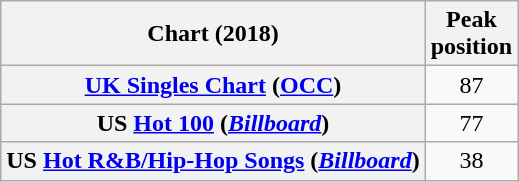<table class="wikitable sortable plainrowheaders" style="text-align:center">
<tr>
<th scope="col">Chart (2018)</th>
<th scope="col">Peak<br>position</th>
</tr>
<tr>
<th scope="row"><a href='#'>UK Singles Chart</a> (<a href='#'>OCC</a>)</th>
<td>87</td>
</tr>
<tr>
<th scope="row">US <a href='#'>Hot 100</a> (<em><a href='#'>Billboard</a></em>)</th>
<td>77</td>
</tr>
<tr>
<th scope="row">US <a href='#'>Hot R&B/Hip-Hop Songs</a> (<em><a href='#'>Billboard</a></em>)</th>
<td>38</td>
</tr>
</table>
